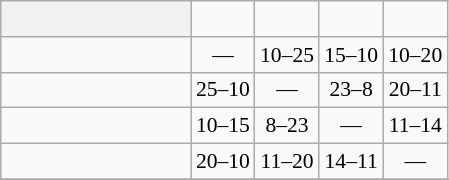<table class="wikitable" style="text-align:center; font-size:90%;">
<tr>
<th width=120> </th>
<td><strong></strong></td>
<td><strong></strong></td>
<td><strong></strong></td>
<td><strong></strong></td>
</tr>
<tr>
<td style="text-align:left;"></td>
<td>—</td>
<td>10–25</td>
<td>15–10</td>
<td>10–20</td>
</tr>
<tr>
<td style="text-align:left;"></td>
<td>25–10</td>
<td>—</td>
<td>23–8</td>
<td>20–11</td>
</tr>
<tr>
<td style="text-align:left;"></td>
<td>10–15</td>
<td>8–23</td>
<td>—</td>
<td>11–14</td>
</tr>
<tr>
<td style="text-align:left;"></td>
<td>20–10</td>
<td>11–20</td>
<td>14–11</td>
<td>—</td>
</tr>
<tr>
</tr>
</table>
